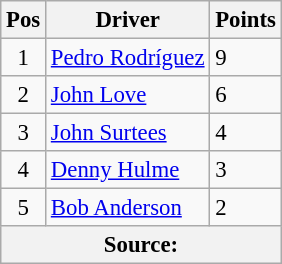<table class="wikitable" style="font-size: 95%;">
<tr>
<th>Pos</th>
<th>Driver</th>
<th>Points</th>
</tr>
<tr>
<td align="center">1</td>
<td> <a href='#'>Pedro Rodríguez</a></td>
<td align="left">9</td>
</tr>
<tr>
<td align="center">2</td>
<td> <a href='#'>John Love</a></td>
<td align="left">6</td>
</tr>
<tr>
<td align="center">3</td>
<td> <a href='#'>John Surtees</a></td>
<td align="left">4</td>
</tr>
<tr>
<td align="center">4</td>
<td> <a href='#'>Denny Hulme</a></td>
<td align="left">3</td>
</tr>
<tr>
<td align="center">5</td>
<td> <a href='#'>Bob Anderson</a></td>
<td align="left">2</td>
</tr>
<tr>
<th colspan=4>Source: </th>
</tr>
</table>
